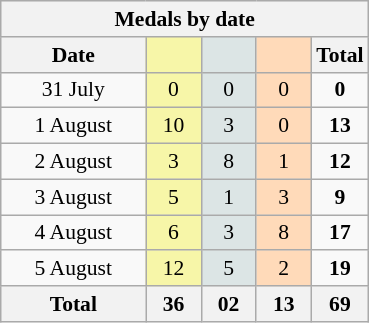<table class="wikitable" style="font-size:90%; text-align:center;">
<tr style="background:#efefef;">
<th colspan=5><strong>Medals by date</strong></th>
</tr>
<tr>
<th width=90><strong>Date</strong></th>
<th width=30 style="background:#F7F6A8;"></th>
<th width=30 style="background:#DCE5E5;"></th>
<th width=30 style="background:#FFDAB9;"></th>
<th width=30><strong>Total</strong></th>
</tr>
<tr>
<td>31 July</td>
<td style="background:#F7F6A8;">0</td>
<td style="background:#DCE5E5;">0</td>
<td style="background:#FFDAB9;">0</td>
<td><strong>0</strong></td>
</tr>
<tr>
<td>1 August</td>
<td style="background:#F7F6A8;">10</td>
<td style="background:#DCE5E5;">3</td>
<td style="background:#FFDAB9;">0</td>
<td><strong>13</strong></td>
</tr>
<tr>
<td>2 August</td>
<td style="background:#F7F6A8;">3</td>
<td style="background:#DCE5E5;">8</td>
<td style="background:#FFDAB9;">1</td>
<td><strong>12</strong></td>
</tr>
<tr>
<td>3 August</td>
<td style="background:#F7F6A8;">5</td>
<td style="background:#DCE5E5;">1</td>
<td style="background:#FFDAB9;">3</td>
<td><strong>9</strong></td>
</tr>
<tr>
<td>4 August</td>
<td style="background:#F7F6A8;">6</td>
<td style="background:#DCE5E5;">3</td>
<td style="background:#FFDAB9;">8</td>
<td><strong>17</strong></td>
</tr>
<tr>
<td>5 August</td>
<td style="background:#F7F6A8;">12</td>
<td style="background:#DCE5E5;">5</td>
<td style="background:#FFDAB9;">2</td>
<td><strong>19</strong></td>
</tr>
<tr>
<th><strong>Total</strong></th>
<th><strong>36</strong></th>
<th><strong>02</strong></th>
<th><strong>13</strong></th>
<th><strong>69</strong></th>
</tr>
</table>
